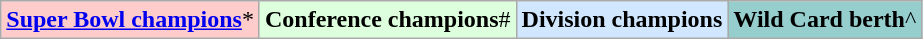<table class="wikitable">
<tr>
<td bgcolor="#FFCCCC"><strong><a href='#'>Super Bowl champions</a></strong>*</td>
<td bgcolor="#DDFFDD"><strong>Conference champions</strong>#</td>
<td bgcolor="#D0E7FF"><strong>Division champions</strong></td>
<td bgcolor="#96CDCD"><strong>Wild Card berth</strong>^</td>
</tr>
</table>
